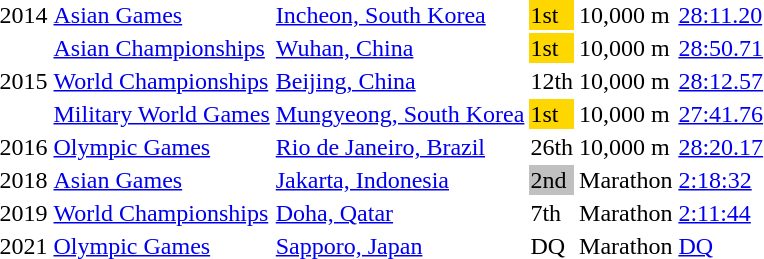<table>
<tr>
<td>2014</td>
<td><a href='#'>Asian Games</a></td>
<td><a href='#'>Incheon, South Korea</a></td>
<td bgcolor=gold>1st</td>
<td>10,000 m</td>
<td><a href='#'>28:11.20</a></td>
</tr>
<tr>
<td rowspan=3>2015</td>
<td><a href='#'>Asian Championships</a></td>
<td><a href='#'>Wuhan, China</a></td>
<td bgcolor=gold>1st</td>
<td>10,000 m</td>
<td><a href='#'>28:50.71</a></td>
</tr>
<tr>
<td><a href='#'>World Championships</a></td>
<td><a href='#'>Beijing, China</a></td>
<td>12th</td>
<td>10,000 m</td>
<td><a href='#'>28:12.57</a></td>
</tr>
<tr>
<td><a href='#'>Military World Games</a></td>
<td><a href='#'>Mungyeong, South Korea</a></td>
<td bgcolor=gold>1st</td>
<td>10,000 m</td>
<td><a href='#'>27:41.76</a></td>
</tr>
<tr>
<td>2016</td>
<td><a href='#'>Olympic Games</a></td>
<td><a href='#'>Rio de Janeiro, Brazil</a></td>
<td>26th</td>
<td>10,000 m</td>
<td><a href='#'>28:20.17</a></td>
</tr>
<tr>
<td>2018</td>
<td><a href='#'>Asian Games</a></td>
<td><a href='#'>Jakarta, Indonesia</a></td>
<td bgcolor=silver>2nd</td>
<td>Marathon</td>
<td><a href='#'>2:18:32</a></td>
</tr>
<tr>
<td>2019</td>
<td><a href='#'>World Championships</a></td>
<td><a href='#'>Doha, Qatar</a></td>
<td>7th</td>
<td>Marathon</td>
<td><a href='#'>2:11:44</a></td>
</tr>
<tr>
<td>2021</td>
<td><a href='#'>Olympic Games</a></td>
<td><a href='#'>Sapporo, Japan</a></td>
<td>DQ</td>
<td>Marathon</td>
<td><a href='#'>DQ</a></td>
</tr>
</table>
